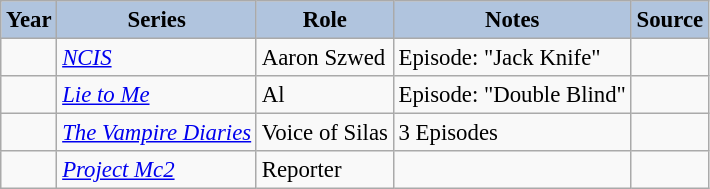<table class="wikitable sortable plainrowheaders" style="width=95%; font-size: 95%;">
<tr>
<th style="background:#b0c4de;">Year</th>
<th style="background:#b0c4de;">Series</th>
<th style="background:#b0c4de;">Role</th>
<th style="background:#b0c4de;" class="unsortable">Notes</th>
<th style="background:#b0c4de;" class="unsortable">Source</th>
</tr>
<tr>
<td></td>
<td><em><a href='#'>NCIS</a></em></td>
<td>Aaron Szwed</td>
<td>Episode: "Jack Knife"</td>
<td></td>
</tr>
<tr>
<td></td>
<td><em><a href='#'>Lie to Me</a></em></td>
<td>Al</td>
<td>Episode: "Double Blind"</td>
<td></td>
</tr>
<tr>
<td></td>
<td><em><a href='#'>The Vampire Diaries</a></em></td>
<td>Voice of Silas</td>
<td>3 Episodes</td>
<td></td>
</tr>
<tr>
<td></td>
<td><em><a href='#'>Project Mc2</a></em></td>
<td>Reporter</td>
<td></td>
<td></td>
</tr>
</table>
